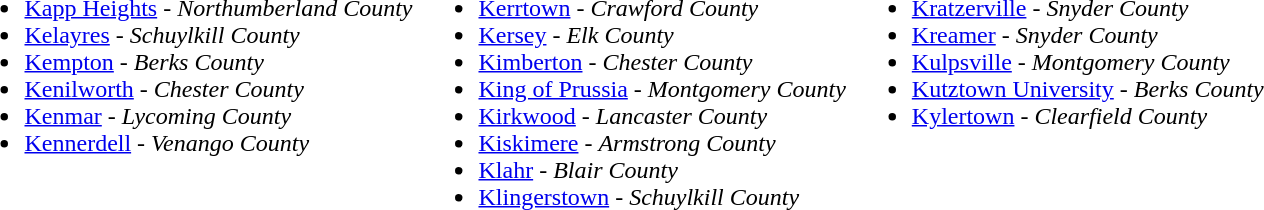<table>
<tr valign=top>
<td><br><ul><li><a href='#'>Kapp Heights</a> - <em>Northumberland County</em></li><li><a href='#'>Kelayres</a> - <em>Schuylkill County</em></li><li><a href='#'>Kempton</a> - <em>Berks County</em></li><li><a href='#'>Kenilworth</a> - <em>Chester County</em></li><li><a href='#'>Kenmar</a> - <em>Lycoming County</em></li><li><a href='#'>Kennerdell</a> - <em>Venango County</em></li></ul></td>
<td><br><ul><li><a href='#'>Kerrtown</a> - <em>Crawford County</em></li><li><a href='#'>Kersey</a> - <em>Elk County</em></li><li><a href='#'>Kimberton</a> - <em>Chester County</em></li><li><a href='#'>King of Prussia</a> - <em>Montgomery County</em></li><li><a href='#'>Kirkwood</a> - <em>Lancaster County</em></li><li><a href='#'>Kiskimere</a> - <em>Armstrong County</em></li><li><a href='#'>Klahr</a> - <em>Blair County</em></li><li><a href='#'>Klingerstown</a> - <em>Schuylkill County</em></li></ul></td>
<td><br><ul><li><a href='#'>Kratzerville</a> - <em>Snyder County</em></li><li><a href='#'>Kreamer</a> - <em>Snyder County</em></li><li><a href='#'>Kulpsville</a> - <em>Montgomery County</em></li><li><a href='#'>Kutztown University</a> - <em>Berks County</em></li><li><a href='#'>Kylertown</a> - <em>Clearfield County</em></li></ul></td>
</tr>
</table>
